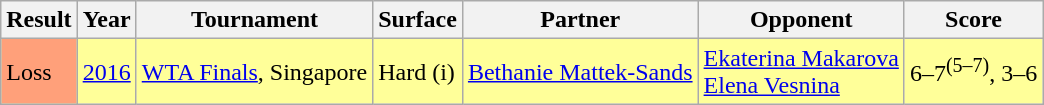<table class="sortable wikitable">
<tr>
<th>Result</th>
<th>Year</th>
<th>Tournament</th>
<th>Surface</th>
<th>Partner</th>
<th>Opponent</th>
<th class="unsortable">Score</th>
</tr>
<tr style="background:#FFFF99;">
<td bgcolor=FFA07A>Loss</td>
<td><a href='#'>2016</a></td>
<td><a href='#'>WTA Finals</a>, Singapore</td>
<td>Hard (i)</td>
<td> <a href='#'>Bethanie Mattek-Sands</a></td>
<td> <a href='#'>Ekaterina Makarova</a> <br>  <a href='#'>Elena Vesnina</a></td>
<td>6–7<sup>(5–7)</sup>, 3–6</td>
</tr>
</table>
